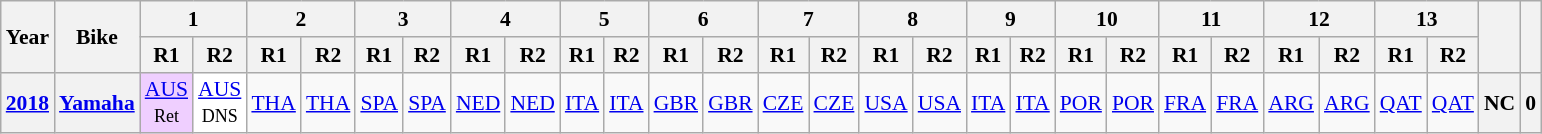<table class="wikitable" style="text-align:center; font-size:90%">
<tr>
<th valign="middle" rowspan=2>Year</th>
<th valign="middle" rowspan=2>Bike</th>
<th colspan=2>1</th>
<th colspan=2>2</th>
<th colspan=2>3</th>
<th colspan=2>4</th>
<th colspan=2>5</th>
<th colspan=2>6</th>
<th colspan=2>7</th>
<th colspan=2>8</th>
<th colspan=2>9</th>
<th colspan=2>10</th>
<th colspan=2>11</th>
<th colspan=2>12</th>
<th colspan=2>13</th>
<th rowspan=2></th>
<th rowspan=2></th>
</tr>
<tr>
<th>R1</th>
<th>R2</th>
<th>R1</th>
<th>R2</th>
<th>R1</th>
<th>R2</th>
<th>R1</th>
<th>R2</th>
<th>R1</th>
<th>R2</th>
<th>R1</th>
<th>R2</th>
<th>R1</th>
<th>R2</th>
<th>R1</th>
<th>R2</th>
<th>R1</th>
<th>R2</th>
<th>R1</th>
<th>R2</th>
<th>R1</th>
<th>R2</th>
<th>R1</th>
<th>R2</th>
<th>R1</th>
<th>R2</th>
</tr>
<tr>
<th><a href='#'>2018</a></th>
<th><a href='#'>Yamaha</a></th>
<td style="background:#EFCFFF;"><a href='#'>AUS</a><br><small>Ret</small></td>
<td style="background:#FFFFFF;"><a href='#'>AUS</a><br><small>DNS</small></td>
<td><a href='#'>THA</a></td>
<td><a href='#'>THA</a></td>
<td><a href='#'>SPA</a></td>
<td><a href='#'>SPA</a></td>
<td><a href='#'>NED</a></td>
<td><a href='#'>NED</a></td>
<td><a href='#'>ITA</a></td>
<td><a href='#'>ITA</a></td>
<td><a href='#'>GBR</a></td>
<td><a href='#'>GBR</a></td>
<td><a href='#'>CZE</a></td>
<td><a href='#'>CZE</a></td>
<td><a href='#'>USA</a></td>
<td><a href='#'>USA</a></td>
<td><a href='#'>ITA</a></td>
<td><a href='#'>ITA</a></td>
<td><a href='#'>POR</a></td>
<td><a href='#'>POR</a></td>
<td><a href='#'>FRA</a></td>
<td><a href='#'>FRA</a></td>
<td><a href='#'>ARG</a></td>
<td><a href='#'>ARG</a></td>
<td><a href='#'>QAT</a></td>
<td><a href='#'>QAT</a></td>
<th>NC</th>
<th>0</th>
</tr>
</table>
